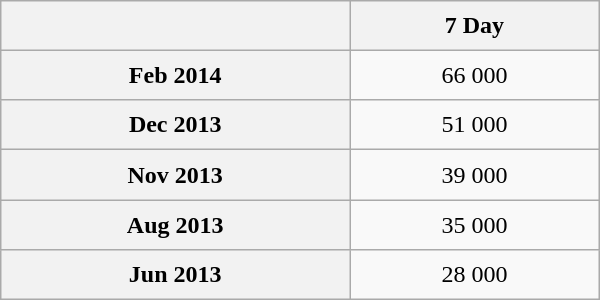<table class="wikitable sortable" style="text-align:center; width:400px; height:200px;">
<tr>
<th></th>
<th>7 Day</th>
</tr>
<tr>
<th scope="row">Feb 2014</th>
<td>66 000</td>
</tr>
<tr>
<th scope="row">Dec 2013</th>
<td>51 000</td>
</tr>
<tr>
<th scope="row">Nov 2013</th>
<td>39 000</td>
</tr>
<tr>
<th scope="row">Aug 2013</th>
<td>35 000</td>
</tr>
<tr>
<th scope="row">Jun 2013</th>
<td>28 000</td>
</tr>
</table>
